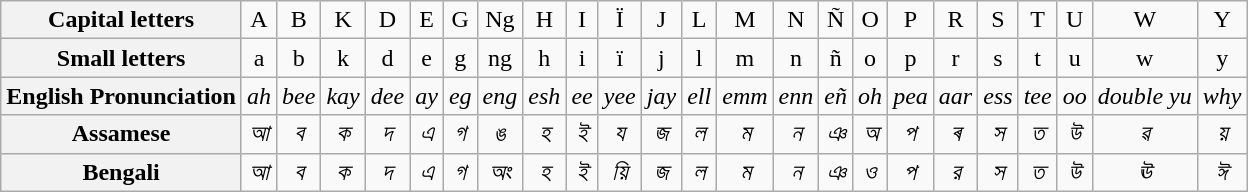<table class= "wikitable" style ="text-align: center;">
<tr>
<th><strong>Capital letters</strong></th>
<td style="border-right: 0;">A</td>
<td style="border-right: 0;">B</td>
<td style="border-right: 0;">K</td>
<td style="border-right: 0;">D</td>
<td style="border-right: 0;">E</td>
<td style="border-right: 0;">G</td>
<td style="border-right: 0;">Ng</td>
<td style="border-right: 0;">H</td>
<td style="border-right: 0;">I</td>
<td style="border-right: 0;">Ï</td>
<td style="border-right: 0;">J</td>
<td style="border-right: 0;">L</td>
<td style="border-right: 0;">M</td>
<td style="border-right: 0;">N</td>
<td style="border-right: 0;">Ñ</td>
<td style="border-right: 0;">O</td>
<td style="border-right: 0;">P</td>
<td style="border-right: 0;">R</td>
<td style="border-right: 0;">S</td>
<td style="border-right: 0;">T</td>
<td style="border-right: 0;">U</td>
<td style="border-right: 0;">W</td>
<td>Y</td>
</tr>
<tr>
<th><strong>Small letters</strong></th>
<td>a</td>
<td>b</td>
<td>k</td>
<td>d</td>
<td>e</td>
<td>g</td>
<td>ng</td>
<td>h</td>
<td>i</td>
<td>ï</td>
<td>j</td>
<td>l</td>
<td>m</td>
<td>n</td>
<td>ñ</td>
<td>o</td>
<td>p</td>
<td>r</td>
<td>s</td>
<td>t</td>
<td>u</td>
<td>w</td>
<td>y</td>
</tr>
<tr>
<th><strong>English Pronunciation</strong></th>
<td><em>ah</em></td>
<td><em>bee</em></td>
<td><em>kay</em></td>
<td><em>dee</em></td>
<td><em>ay</em></td>
<td><em>eg</em></td>
<td><em>eng</em></td>
<td><em>esh</em></td>
<td><em>ee</em></td>
<td><em>yee</em></td>
<td><em>jay</em></td>
<td><em>ell</em></td>
<td><em>emm</em></td>
<td><em>enn</em></td>
<td><em>eñ</em></td>
<td><em>oh</em></td>
<td><em>pea</em></td>
<td><em>aar</em></td>
<td><em>ess</em></td>
<td><em>tee</em></td>
<td><em>oo</em></td>
<td><em>double yu</em></td>
<td><em>why</em></td>
</tr>
<tr>
<th><strong>Assamese</strong></th>
<td><em>আ</em></td>
<td><em>ব</em></td>
<td><em>ক</em></td>
<td><em>দ</em></td>
<td><em>এ</em></td>
<td><em>গ</em></td>
<td><em>ঙ</em></td>
<td><em>হ</em></td>
<td><em>ই</em></td>
<td><em>য</em></td>
<td><em>জ</em></td>
<td><em>ল</em></td>
<td><em>ম</em></td>
<td><em>ন</em></td>
<td><em>ঞ</em></td>
<td><em>অ</em></td>
<td><em>প</em></td>
<td><em>ৰ</em></td>
<td><em>স</em></td>
<td><em>ত</em></td>
<td><em>উ</em></td>
<td><em>ৱ</em></td>
<td><em>য়</em></td>
</tr>
<tr>
<th><strong>Bengali</strong></th>
<td><em>আ</em></td>
<td><em>ব</em></td>
<td><em>ক</em></td>
<td><em>দ</em></td>
<td><em>এ</em></td>
<td><em>গ</em></td>
<td><em>অং</em></td>
<td><em>হ</em></td>
<td><em>ই</em></td>
<td><em>য়ি</em></td>
<td><em>জ</em></td>
<td><em>ল</em></td>
<td><em>ম</em></td>
<td><em>ন</em></td>
<td><em>ঞ</em></td>
<td><em>ও</em></td>
<td><em>প</em></td>
<td><em>র</em></td>
<td><em>স</em></td>
<td><em>ত</em></td>
<td><em>উ</em></td>
<td><em>ঊ</em></td>
<td><em>ঈ</em></td>
</tr>
</table>
